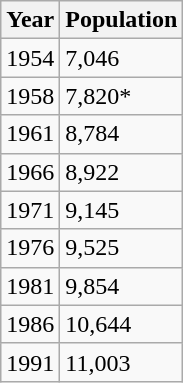<table class="wikitable">
<tr>
<th>Year</th>
<th>Population</th>
</tr>
<tr>
<td>1954</td>
<td>7,046</td>
</tr>
<tr>
<td>1958</td>
<td>7,820*</td>
</tr>
<tr>
<td>1961</td>
<td>8,784</td>
</tr>
<tr>
<td>1966</td>
<td>8,922</td>
</tr>
<tr>
<td>1971</td>
<td>9,145</td>
</tr>
<tr>
<td>1976</td>
<td>9,525</td>
</tr>
<tr>
<td>1981</td>
<td>9,854</td>
</tr>
<tr>
<td>1986</td>
<td>10,644</td>
</tr>
<tr>
<td>1991</td>
<td>11,003</td>
</tr>
</table>
